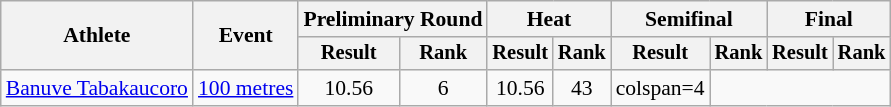<table class="wikitable" style="font-size:90%">
<tr>
<th rowspan="2">Athlete</th>
<th rowspan="2">Event</th>
<th colspan="2">Preliminary Round</th>
<th colspan="2">Heat</th>
<th colspan="2">Semifinal</th>
<th colspan="2">Final</th>
</tr>
<tr style="font-size:95%">
<th>Result</th>
<th>Rank</th>
<th>Result</th>
<th>Rank</th>
<th>Result</th>
<th>Rank</th>
<th>Result</th>
<th>Rank</th>
</tr>
<tr style=text-align:center>
<td style=text-align:left><a href='#'>Banuve Tabakaucoro</a></td>
<td style=text-align:left><a href='#'>100 metres</a></td>
<td>10.56</td>
<td>6</td>
<td>10.56</td>
<td>43</td>
<td>colspan=4 </td>
</tr>
</table>
